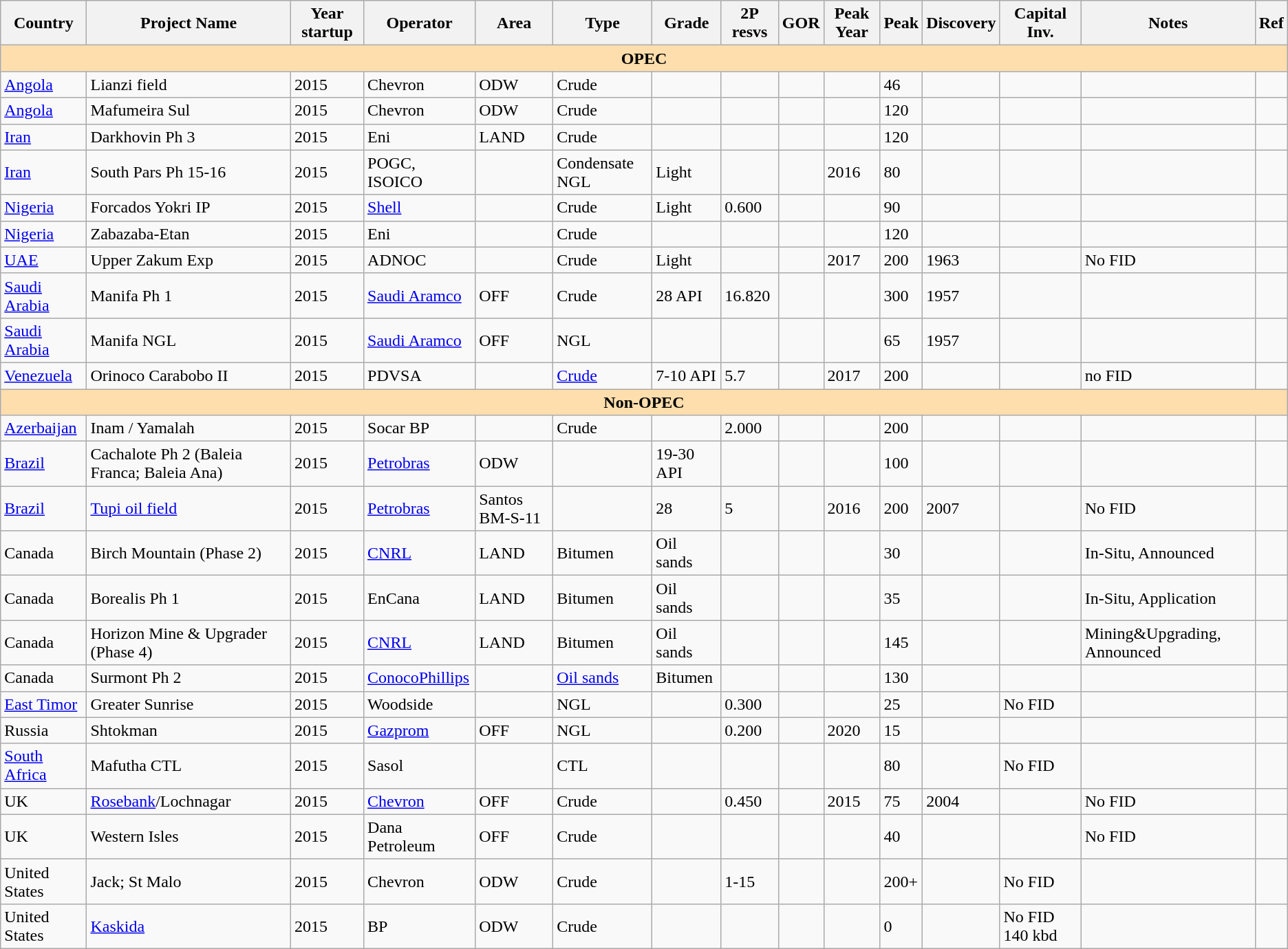<table class="wikitable">
<tr>
<th>Country</th>
<th>Project Name</th>
<th>Year startup</th>
<th>Operator</th>
<th>Area</th>
<th>Type</th>
<th>Grade</th>
<th>2P resvs</th>
<th>GOR</th>
<th>Peak Year</th>
<th>Peak</th>
<th>Discovery</th>
<th>Capital Inv.</th>
<th>Notes</th>
<th>Ref</th>
</tr>
<tr --->
<td align="center" colspan="15" style="background:#ffdead;border-top:1px; border-right:1px; border-bottom:2px; border-left:1px;"><strong>OPEC</strong></td>
</tr>
<tr --->
<td><a href='#'>Angola</a></td>
<td>Lianzi field</td>
<td>2015</td>
<td>Chevron</td>
<td>ODW</td>
<td>Crude</td>
<td></td>
<td></td>
<td></td>
<td></td>
<td>46</td>
<td></td>
<td></td>
<td></td>
<td></td>
</tr>
<tr --->
<td><a href='#'>Angola</a></td>
<td>Mafumeira Sul</td>
<td>2015</td>
<td>Chevron</td>
<td>ODW</td>
<td>Crude</td>
<td></td>
<td></td>
<td></td>
<td></td>
<td>120</td>
<td></td>
<td></td>
<td></td>
<td></td>
</tr>
<tr --->
<td><a href='#'>Iran</a></td>
<td>Darkhovin Ph 3</td>
<td>2015</td>
<td>Eni</td>
<td>LAND</td>
<td>Crude</td>
<td></td>
<td></td>
<td></td>
<td></td>
<td>120</td>
<td></td>
<td></td>
<td></td>
<td></td>
</tr>
<tr --->
<td><a href='#'>Iran</a></td>
<td>South Pars Ph 15-16</td>
<td>2015</td>
<td>POGC, ISOICO</td>
<td></td>
<td>Condensate NGL</td>
<td>Light</td>
<td></td>
<td></td>
<td>2016</td>
<td>80</td>
<td></td>
<td></td>
<td></td>
<td></td>
</tr>
<tr --->
<td><a href='#'>Nigeria</a></td>
<td>Forcados Yokri IP</td>
<td>2015</td>
<td><a href='#'>Shell</a></td>
<td></td>
<td>Crude</td>
<td>Light</td>
<td>0.600</td>
<td></td>
<td></td>
<td>90</td>
<td></td>
<td></td>
<td></td>
<td></td>
</tr>
<tr --->
<td><a href='#'>Nigeria</a></td>
<td>Zabazaba-Etan</td>
<td>2015</td>
<td>Eni</td>
<td></td>
<td>Crude</td>
<td></td>
<td></td>
<td></td>
<td></td>
<td>120</td>
<td></td>
<td></td>
<td></td>
<td></td>
</tr>
<tr --->
<td><a href='#'>UAE</a></td>
<td>Upper Zakum Exp</td>
<td>2015</td>
<td>ADNOC</td>
<td></td>
<td>Crude</td>
<td>Light</td>
<td></td>
<td></td>
<td>2017</td>
<td>200</td>
<td>1963</td>
<td></td>
<td>No FID</td>
<td></td>
</tr>
<tr --->
<td><a href='#'>Saudi Arabia</a></td>
<td>Manifa Ph 1</td>
<td>2015</td>
<td><a href='#'>Saudi Aramco</a></td>
<td>OFF</td>
<td>Crude</td>
<td>28 API</td>
<td>16.820</td>
<td></td>
<td></td>
<td>300</td>
<td>1957</td>
<td></td>
<td></td>
<td></td>
</tr>
<tr --->
<td><a href='#'>Saudi Arabia</a></td>
<td>Manifa NGL</td>
<td>2015</td>
<td><a href='#'>Saudi Aramco</a></td>
<td>OFF</td>
<td>NGL</td>
<td></td>
<td></td>
<td></td>
<td></td>
<td>65</td>
<td>1957</td>
<td></td>
<td></td>
<td></td>
</tr>
<tr --->
<td><a href='#'>Venezuela</a></td>
<td>Orinoco Carabobo II</td>
<td>2015</td>
<td>PDVSA</td>
<td></td>
<td><a href='#'>Crude</a></td>
<td>7-10 API</td>
<td>5.7</td>
<td></td>
<td>2017</td>
<td>200</td>
<td></td>
<td></td>
<td>no FID</td>
<td></td>
</tr>
<tr --->
<td align="center" colspan="15" style="background:#ffdead;border-top:1px; border-right:1px; border-bottom:2px; border-left:1px;"><strong>Non-OPEC</strong></td>
</tr>
<tr --->
<td><a href='#'>Azerbaijan</a></td>
<td>Inam / Yamalah</td>
<td>2015</td>
<td>Socar BP</td>
<td></td>
<td>Crude</td>
<td></td>
<td>2.000</td>
<td></td>
<td></td>
<td>200</td>
<td></td>
<td></td>
<td></td>
<td></td>
</tr>
<tr --->
<td><a href='#'>Brazil</a></td>
<td>Cachalote Ph 2 (Baleia Franca; Baleia Ana)</td>
<td>2015</td>
<td><a href='#'>Petrobras</a></td>
<td>ODW</td>
<td></td>
<td>19-30 API</td>
<td></td>
<td></td>
<td></td>
<td>100</td>
<td></td>
<td></td>
<td></td>
<td></td>
</tr>
<tr --->
<td><a href='#'>Brazil</a></td>
<td><a href='#'>Tupi oil field</a></td>
<td>2015</td>
<td><a href='#'>Petrobras</a></td>
<td>Santos BM-S-11</td>
<td></td>
<td>28</td>
<td>5</td>
<td></td>
<td>2016</td>
<td>200</td>
<td>2007</td>
<td></td>
<td>No FID</td>
<td></td>
</tr>
<tr --->
<td>Canada</td>
<td>Birch Mountain (Phase 2)</td>
<td>2015</td>
<td><a href='#'>CNRL</a></td>
<td>LAND</td>
<td>Bitumen</td>
<td>Oil sands</td>
<td></td>
<td></td>
<td></td>
<td>30</td>
<td></td>
<td></td>
<td>In-Situ, Announced</td>
<td></td>
</tr>
<tr --->
<td>Canada</td>
<td>Borealis Ph 1</td>
<td>2015</td>
<td>EnCana</td>
<td>LAND</td>
<td>Bitumen</td>
<td>Oil sands</td>
<td></td>
<td></td>
<td></td>
<td>35</td>
<td></td>
<td></td>
<td>In-Situ, Application</td>
<td></td>
</tr>
<tr --->
<td>Canada</td>
<td>Horizon Mine & Upgrader (Phase 4)</td>
<td>2015</td>
<td><a href='#'>CNRL</a></td>
<td>LAND</td>
<td>Bitumen</td>
<td>Oil sands</td>
<td></td>
<td></td>
<td></td>
<td>145</td>
<td></td>
<td></td>
<td>Mining&Upgrading, Announced</td>
<td></td>
</tr>
<tr --->
<td>Canada</td>
<td>Surmont Ph 2</td>
<td>2015</td>
<td><a href='#'>ConocoPhillips</a></td>
<td></td>
<td><a href='#'>Oil sands</a></td>
<td>Bitumen</td>
<td></td>
<td></td>
<td></td>
<td>130</td>
<td></td>
<td></td>
<td></td>
<td></td>
</tr>
<tr --->
<td><a href='#'>East Timor</a></td>
<td>Greater Sunrise</td>
<td>2015</td>
<td>Woodside</td>
<td></td>
<td>NGL</td>
<td></td>
<td>0.300</td>
<td></td>
<td></td>
<td>25</td>
<td></td>
<td>No FID</td>
<td></td>
<td></td>
</tr>
<tr --->
<td>Russia</td>
<td>Shtokman</td>
<td>2015</td>
<td><a href='#'>Gazprom</a></td>
<td>OFF</td>
<td>NGL</td>
<td></td>
<td>0.200</td>
<td></td>
<td>2020</td>
<td>15</td>
<td></td>
<td></td>
<td></td>
<td></td>
</tr>
<tr --->
<td><a href='#'>South Africa</a></td>
<td>Mafutha CTL</td>
<td>2015</td>
<td>Sasol</td>
<td></td>
<td>CTL</td>
<td></td>
<td></td>
<td></td>
<td></td>
<td>80</td>
<td></td>
<td>No FID</td>
<td></td>
<td></td>
</tr>
<tr --->
<td>UK</td>
<td><a href='#'>Rosebank</a>/Lochnagar</td>
<td>2015</td>
<td><a href='#'>Chevron</a></td>
<td>OFF</td>
<td>Crude</td>
<td></td>
<td>0.450</td>
<td></td>
<td>2015</td>
<td>75</td>
<td>2004</td>
<td></td>
<td>No FID</td>
<td></td>
</tr>
<tr --->
<td>UK</td>
<td>Western Isles</td>
<td>2015</td>
<td>Dana Petroleum</td>
<td>OFF</td>
<td>Crude</td>
<td></td>
<td></td>
<td></td>
<td></td>
<td>40</td>
<td></td>
<td></td>
<td>No FID</td>
<td></td>
</tr>
<tr --->
<td>United States</td>
<td>Jack; St Malo</td>
<td>2015</td>
<td>Chevron</td>
<td>ODW</td>
<td>Crude</td>
<td></td>
<td>1-15</td>
<td></td>
<td></td>
<td>200+</td>
<td></td>
<td>No FID</td>
<td></td>
<td></td>
</tr>
<tr --->
<td>United States</td>
<td><a href='#'>Kaskida</a></td>
<td>2015</td>
<td>BP</td>
<td>ODW</td>
<td>Crude</td>
<td></td>
<td></td>
<td></td>
<td></td>
<td>0</td>
<td></td>
<td>No FID 140 kbd</td>
<td></td>
<td></td>
</tr>
</table>
